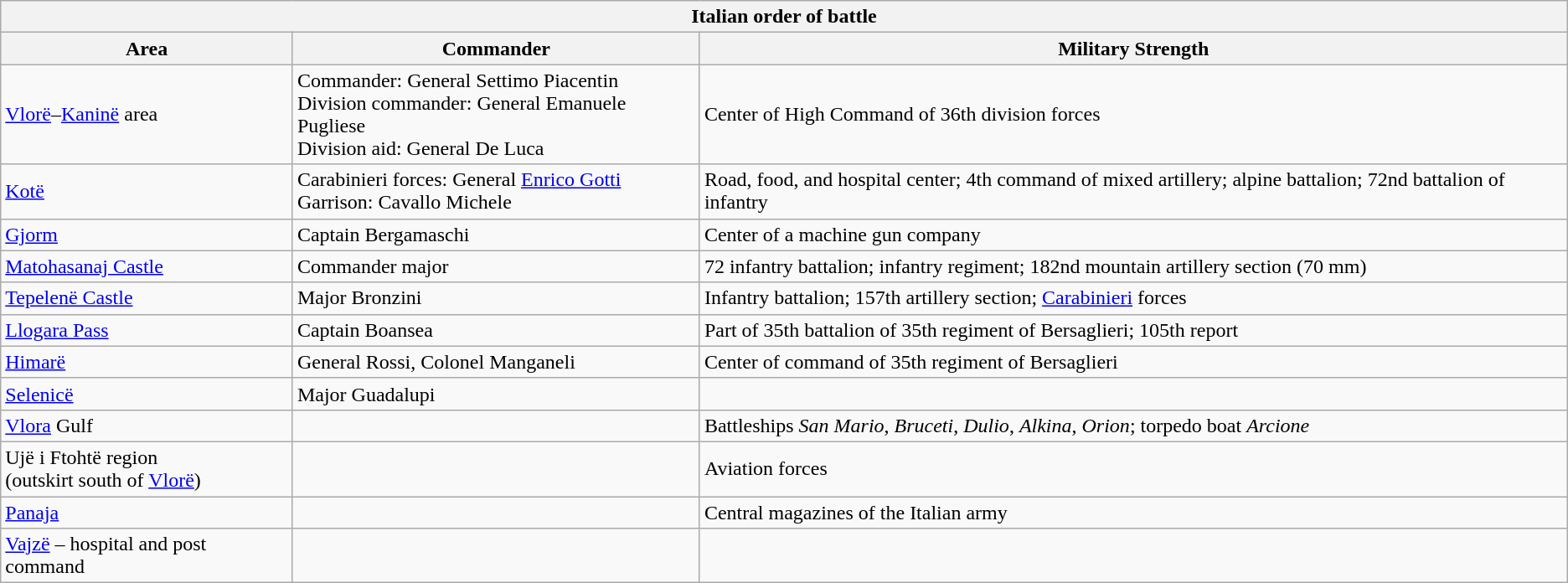<table class="wikitable mw-collapsible mw-collapsed collapsible">
<tr>
<th colspan="3">Italian order of battle</th>
</tr>
<tr>
<th>Area</th>
<th>Commander</th>
<th>Military Strength</th>
</tr>
<tr>
<td><a href='#'>Vlorë</a>–<a href='#'>Kaninë</a> area</td>
<td>Commander: General Settimo Piacentin<br>Division commander: General Emanuele Pugliese<br>Division aid: General De Luca</td>
<td>Center of High Command of 36th division forces</td>
</tr>
<tr>
<td><a href='#'>Kotë</a></td>
<td>Carabinieri forces: General <a href='#'>Enrico Gotti</a><br>Garrison: Cavallo Michele</td>
<td>Road, food, and hospital center; 4th command of mixed artillery; alpine battalion; 72nd battalion of infantry</td>
</tr>
<tr>
<td><a href='#'>Gjorm</a></td>
<td>Captain Bergamaschi</td>
<td>Center of a machine gun company</td>
</tr>
<tr>
<td><a href='#'>Matohasanaj Castle</a></td>
<td>Commander major</td>
<td>72 infantry battalion; infantry regiment; 182nd mountain artillery section (70 mm)</td>
</tr>
<tr>
<td><a href='#'>Tepelenë Castle</a></td>
<td>Major Bronzini</td>
<td>Infantry battalion; 157th artillery section; <a href='#'>Carabinieri</a> forces</td>
</tr>
<tr>
<td><a href='#'>Llogara Pass</a></td>
<td>Captain Boansea</td>
<td>Part of 35th battalion of 35th regiment of Bersaglieri; 105th report</td>
</tr>
<tr>
<td><a href='#'>Himarë</a></td>
<td>General Rossi, Colonel Manganeli</td>
<td>Center of command of 35th regiment of Bersaglieri</td>
</tr>
<tr>
<td><a href='#'>Selenicë</a></td>
<td>Major Guadalupi</td>
<td></td>
</tr>
<tr>
<td><a href='#'>Vlora</a> Gulf</td>
<td></td>
<td>Battleships <em>San Mario</em>, <em>Bruceti</em>, <em>Dulio</em>, <em>Alkina</em>, <em>Orion</em>; torpedo boat <em>Arcione</em></td>
</tr>
<tr>
<td>Ujë i Ftohtë region<br>(outskirt south of <a href='#'>Vlorë</a>)</td>
<td></td>
<td>Aviation forces</td>
</tr>
<tr>
<td><a href='#'>Panaja</a></td>
<td></td>
<td>Central magazines of the Italian army</td>
</tr>
<tr>
<td><a href='#'>Vajzë</a> – hospital and post command</td>
<td></td>
<td></td>
</tr>
</table>
